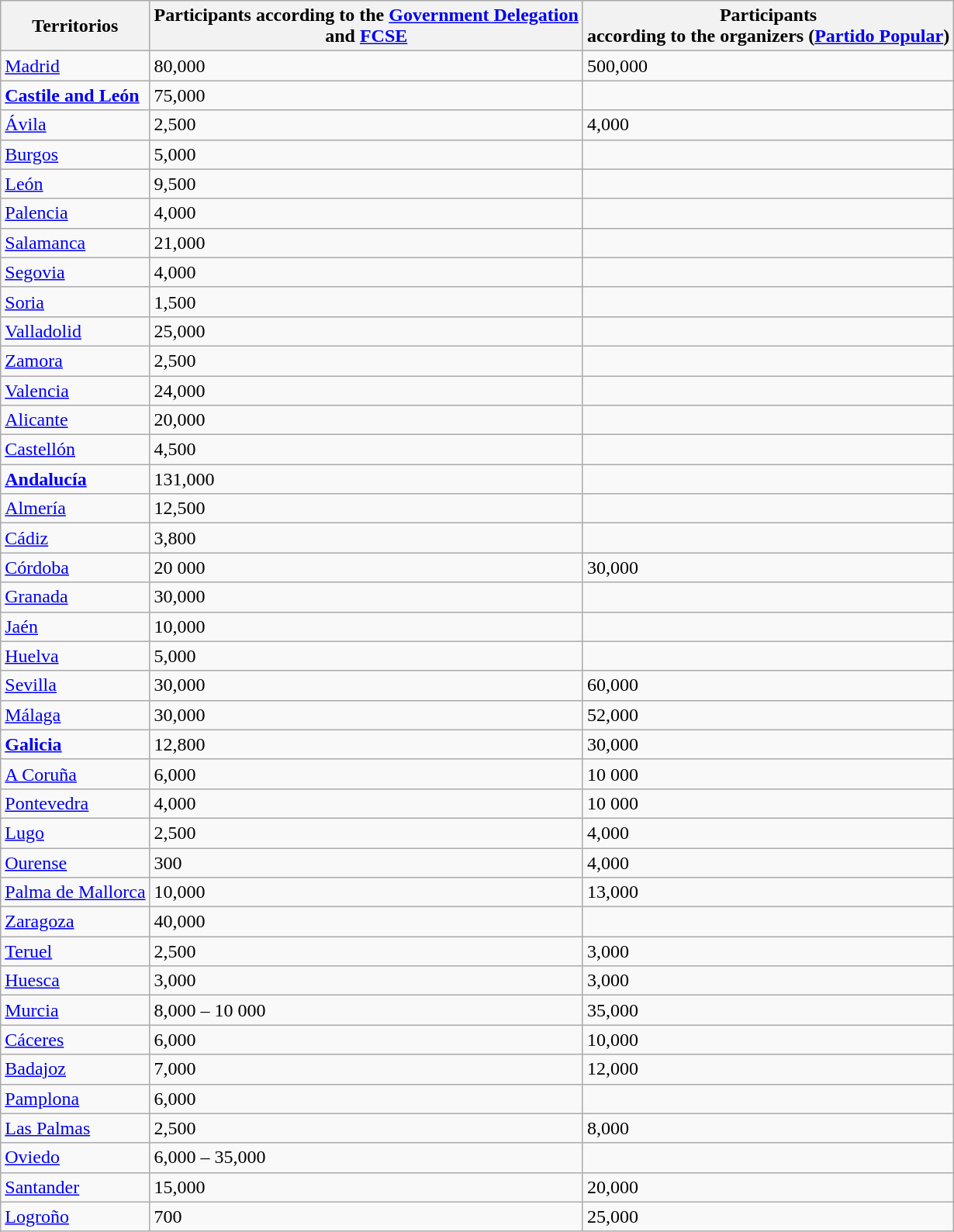<table class="wikitable">
<tr>
<th>Territorios</th>
<th>Participants according to the <a href='#'>Government Delegation</a><br>and <a href='#'>FCSE</a></th>
<th>Participants<br>according to the organizers (<a href='#'>Partido Popular</a>)</th>
</tr>
<tr>
<td><a href='#'>Madrid</a></td>
<td>80,000</td>
<td>500,000</td>
</tr>
<tr>
<td><strong><a href='#'>Castile and León</a></strong></td>
<td>75,000</td>
<td></td>
</tr>
<tr>
<td><a href='#'>Ávila</a></td>
<td>2,500</td>
<td>4,000</td>
</tr>
<tr>
<td><a href='#'>Burgos</a></td>
<td>5,000</td>
<td></td>
</tr>
<tr>
<td><a href='#'>León</a></td>
<td>9,500</td>
<td></td>
</tr>
<tr>
<td><a href='#'>Palencia</a></td>
<td>4,000</td>
<td></td>
</tr>
<tr>
<td><a href='#'>Salamanca</a></td>
<td>21,000</td>
<td></td>
</tr>
<tr>
<td><a href='#'>Segovia</a></td>
<td>4,000</td>
<td></td>
</tr>
<tr>
<td><a href='#'>Soria</a></td>
<td>1,500</td>
<td></td>
</tr>
<tr>
<td><a href='#'>Valladolid</a></td>
<td>25,000</td>
<td></td>
</tr>
<tr>
<td><a href='#'>Zamora</a></td>
<td>2,500</td>
<td></td>
</tr>
<tr>
<td><a href='#'>Valencia</a></td>
<td>24,000</td>
<td></td>
</tr>
<tr>
<td><a href='#'>Alicante</a></td>
<td>20,000</td>
<td></td>
</tr>
<tr>
<td><a href='#'>Castellón</a></td>
<td>4,500</td>
<td></td>
</tr>
<tr>
<td><strong><a href='#'>Andalucía</a></strong></td>
<td>131,000</td>
<td></td>
</tr>
<tr>
<td><a href='#'>Almería</a></td>
<td>12,500</td>
<td></td>
</tr>
<tr>
<td><a href='#'>Cádiz</a></td>
<td>3,800</td>
<td></td>
</tr>
<tr>
<td><a href='#'>Córdoba</a></td>
<td>20 000</td>
<td>30,000</td>
</tr>
<tr>
<td><a href='#'>Granada</a></td>
<td>30,000</td>
<td></td>
</tr>
<tr>
<td><a href='#'>Jaén</a></td>
<td>10,000</td>
<td></td>
</tr>
<tr>
<td><a href='#'>Huelva</a></td>
<td>5,000</td>
<td></td>
</tr>
<tr>
<td><a href='#'>Sevilla</a></td>
<td>30,000</td>
<td>60,000</td>
</tr>
<tr>
<td><a href='#'>Málaga</a></td>
<td>30,000</td>
<td>52,000</td>
</tr>
<tr>
<td><strong><a href='#'>Galicia</a></strong></td>
<td>12,800</td>
<td>30,000</td>
</tr>
<tr>
<td><a href='#'>A Coruña</a></td>
<td>6,000</td>
<td>10 000</td>
</tr>
<tr>
<td><a href='#'>Pontevedra</a></td>
<td>4,000</td>
<td>10 000</td>
</tr>
<tr>
<td><a href='#'>Lugo</a></td>
<td>2,500</td>
<td>4,000</td>
</tr>
<tr>
<td><a href='#'>Ourense</a></td>
<td>300</td>
<td>4,000</td>
</tr>
<tr>
<td><a href='#'>Palma de Mallorca</a></td>
<td>10,000</td>
<td>13,000</td>
</tr>
<tr>
<td><a href='#'>Zaragoza</a></td>
<td>40,000</td>
<td></td>
</tr>
<tr>
<td><a href='#'>Teruel</a></td>
<td>2,500</td>
<td>3,000</td>
</tr>
<tr>
<td><a href='#'>Huesca</a></td>
<td>3,000</td>
<td>3,000</td>
</tr>
<tr>
<td><a href='#'>Murcia</a></td>
<td>8,000 – 10 000</td>
<td>35,000</td>
</tr>
<tr>
<td><a href='#'>Cáceres</a></td>
<td>6,000</td>
<td>10,000</td>
</tr>
<tr>
<td><a href='#'>Badajoz</a></td>
<td>7,000</td>
<td>12,000</td>
</tr>
<tr>
<td><a href='#'>Pamplona</a></td>
<td>6,000</td>
<td></td>
</tr>
<tr>
<td><a href='#'>Las Palmas</a></td>
<td>2,500</td>
<td>8,000</td>
</tr>
<tr>
<td><a href='#'>Oviedo</a></td>
<td>6,000 – 35,000</td>
<td></td>
</tr>
<tr>
<td><a href='#'>Santander</a></td>
<td>15,000</td>
<td>20,000</td>
</tr>
<tr>
<td><a href='#'>Logroño</a></td>
<td>700</td>
<td>25,000</td>
</tr>
</table>
